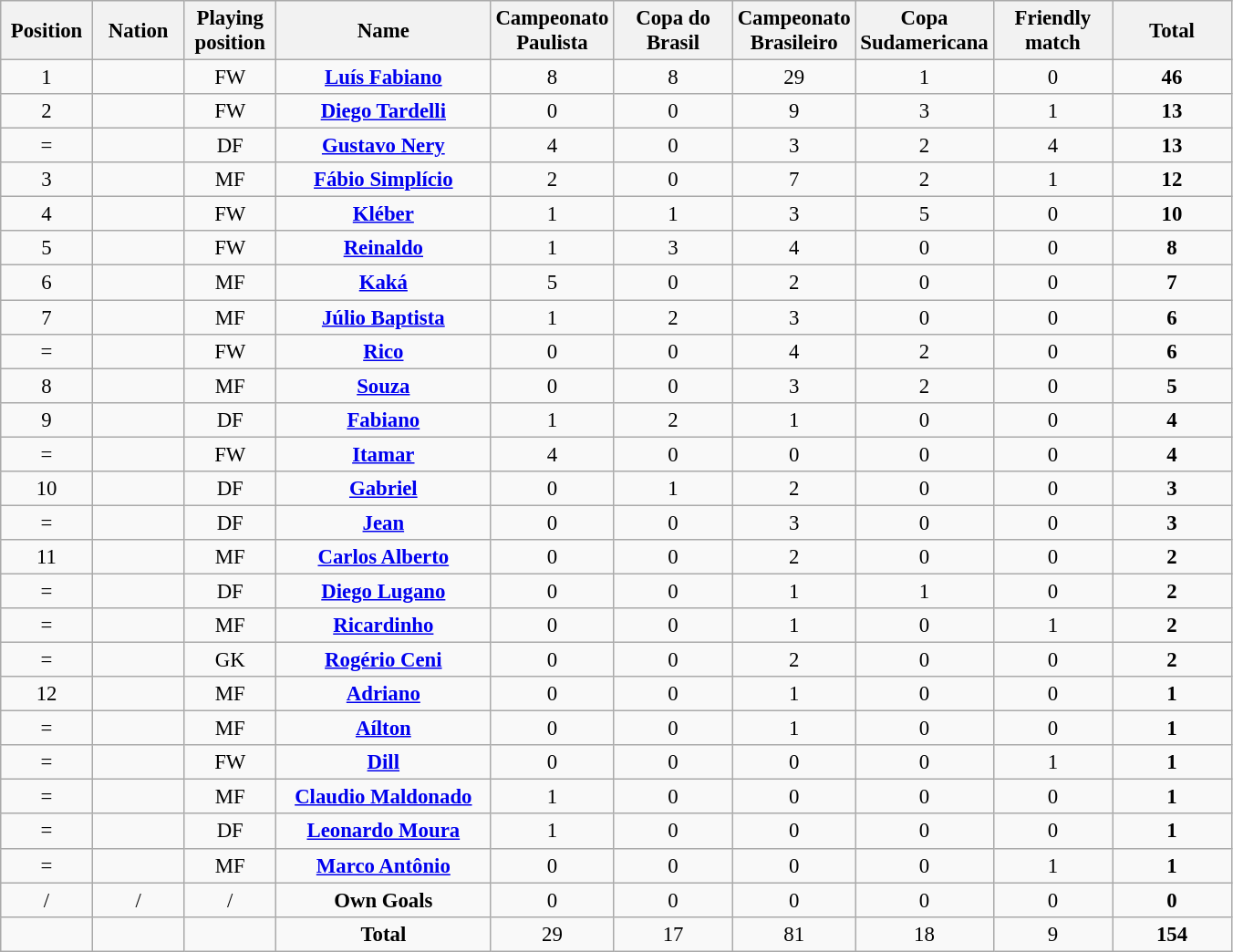<table class="wikitable" style="font-size: 95%; text-align: center;">
<tr>
<th width=60>Position</th>
<th width=60>Nation</th>
<th width=60>Playing position</th>
<th width=150>Name</th>
<th width=80>Campeonato Paulista</th>
<th width=80>Copa do Brasil</th>
<th width=80>Campeonato Brasileiro</th>
<th width=80>Copa Sudamericana</th>
<th width=80>Friendly match</th>
<th width=80>Total</th>
</tr>
<tr>
<td>1</td>
<td></td>
<td>FW</td>
<td><strong><a href='#'>Luís Fabiano</a></strong></td>
<td>8</td>
<td>8</td>
<td>29</td>
<td>1</td>
<td>0</td>
<td><strong>46</strong></td>
</tr>
<tr>
<td>2</td>
<td></td>
<td>FW</td>
<td><strong><a href='#'>Diego Tardelli</a></strong></td>
<td>0</td>
<td>0</td>
<td>9</td>
<td>3</td>
<td>1</td>
<td><strong>13</strong></td>
</tr>
<tr>
<td>=</td>
<td></td>
<td>DF</td>
<td><strong><a href='#'>Gustavo Nery</a></strong></td>
<td>4</td>
<td>0</td>
<td>3</td>
<td>2</td>
<td>4</td>
<td><strong>13</strong></td>
</tr>
<tr>
<td>3</td>
<td></td>
<td>MF</td>
<td><strong><a href='#'>Fábio Simplício</a></strong></td>
<td>2</td>
<td>0</td>
<td>7</td>
<td>2</td>
<td>1</td>
<td><strong>12</strong></td>
</tr>
<tr>
<td>4</td>
<td></td>
<td>FW</td>
<td><strong><a href='#'>Kléber</a></strong></td>
<td>1</td>
<td>1</td>
<td>3</td>
<td>5</td>
<td>0</td>
<td><strong>10</strong></td>
</tr>
<tr>
<td>5</td>
<td></td>
<td>FW</td>
<td><strong><a href='#'>Reinaldo</a></strong></td>
<td>1</td>
<td>3</td>
<td>4</td>
<td>0</td>
<td>0</td>
<td><strong>8</strong></td>
</tr>
<tr>
<td>6</td>
<td></td>
<td>MF</td>
<td><strong><a href='#'>Kaká</a></strong></td>
<td>5</td>
<td>0</td>
<td>2</td>
<td>0</td>
<td>0</td>
<td><strong>7</strong></td>
</tr>
<tr>
<td>7</td>
<td></td>
<td>MF</td>
<td><strong><a href='#'>Júlio Baptista</a></strong></td>
<td>1</td>
<td>2</td>
<td>3</td>
<td>0</td>
<td>0</td>
<td><strong>6</strong></td>
</tr>
<tr>
<td>=</td>
<td></td>
<td>FW</td>
<td><strong><a href='#'>Rico</a></strong></td>
<td>0</td>
<td>0</td>
<td>4</td>
<td>2</td>
<td>0</td>
<td><strong>6</strong></td>
</tr>
<tr>
<td>8</td>
<td></td>
<td>MF</td>
<td><strong><a href='#'>Souza</a></strong></td>
<td>0</td>
<td>0</td>
<td>3</td>
<td>2</td>
<td>0</td>
<td><strong>5</strong></td>
</tr>
<tr>
<td>9</td>
<td></td>
<td>DF</td>
<td><strong><a href='#'>Fabiano</a></strong></td>
<td>1</td>
<td>2</td>
<td>1</td>
<td>0</td>
<td>0</td>
<td><strong>4</strong></td>
</tr>
<tr>
<td>=</td>
<td></td>
<td>FW</td>
<td><strong><a href='#'>Itamar</a></strong></td>
<td>4</td>
<td>0</td>
<td>0</td>
<td>0</td>
<td>0</td>
<td><strong>4</strong></td>
</tr>
<tr>
<td>10</td>
<td></td>
<td>DF</td>
<td><strong><a href='#'>Gabriel</a></strong></td>
<td>0</td>
<td>1</td>
<td>2</td>
<td>0</td>
<td>0</td>
<td><strong>3</strong></td>
</tr>
<tr>
<td>=</td>
<td></td>
<td>DF</td>
<td><strong><a href='#'>Jean</a></strong></td>
<td>0</td>
<td>0</td>
<td>3</td>
<td>0</td>
<td>0</td>
<td><strong>3</strong></td>
</tr>
<tr>
<td>11</td>
<td></td>
<td>MF</td>
<td><strong><a href='#'>Carlos Alberto</a></strong></td>
<td>0</td>
<td>0</td>
<td>2</td>
<td>0</td>
<td>0</td>
<td><strong>2</strong></td>
</tr>
<tr>
<td>=</td>
<td></td>
<td>DF</td>
<td><strong><a href='#'>Diego Lugano</a></strong></td>
<td>0</td>
<td>0</td>
<td>1</td>
<td>1</td>
<td>0</td>
<td><strong>2</strong></td>
</tr>
<tr>
<td>=</td>
<td></td>
<td>MF</td>
<td><strong><a href='#'>Ricardinho</a></strong></td>
<td>0</td>
<td>0</td>
<td>1</td>
<td>0</td>
<td>1</td>
<td><strong>2</strong></td>
</tr>
<tr>
<td>=</td>
<td></td>
<td>GK</td>
<td><strong><a href='#'>Rogério Ceni</a></strong></td>
<td>0</td>
<td>0</td>
<td>2</td>
<td>0</td>
<td>0</td>
<td><strong>2</strong></td>
</tr>
<tr>
<td>12</td>
<td></td>
<td>MF</td>
<td><strong><a href='#'>Adriano</a></strong></td>
<td>0</td>
<td>0</td>
<td>1</td>
<td>0</td>
<td>0</td>
<td><strong>1</strong></td>
</tr>
<tr>
<td>=</td>
<td></td>
<td>MF</td>
<td><strong><a href='#'>Aílton</a></strong></td>
<td>0</td>
<td>0</td>
<td>1</td>
<td>0</td>
<td>0</td>
<td><strong>1</strong></td>
</tr>
<tr>
<td>=</td>
<td></td>
<td>FW</td>
<td><strong><a href='#'>Dill</a></strong></td>
<td>0</td>
<td>0</td>
<td>0</td>
<td>0</td>
<td>1</td>
<td><strong>1</strong></td>
</tr>
<tr>
<td>=</td>
<td></td>
<td>MF</td>
<td><strong><a href='#'>Claudio Maldonado</a></strong></td>
<td>1</td>
<td>0</td>
<td>0</td>
<td>0</td>
<td>0</td>
<td><strong>1</strong></td>
</tr>
<tr>
<td>=</td>
<td></td>
<td>DF</td>
<td><strong><a href='#'>Leonardo Moura</a></strong></td>
<td>1</td>
<td>0</td>
<td>0</td>
<td>0</td>
<td>0</td>
<td><strong>1</strong></td>
</tr>
<tr>
<td>=</td>
<td></td>
<td>MF</td>
<td><strong><a href='#'>Marco Antônio</a></strong></td>
<td>0</td>
<td>0</td>
<td>0</td>
<td>0</td>
<td>1</td>
<td><strong>1</strong></td>
</tr>
<tr>
<td>/</td>
<td>/</td>
<td>/</td>
<td><strong>Own Goals</strong></td>
<td>0</td>
<td>0</td>
<td>0</td>
<td>0</td>
<td>0</td>
<td><strong>0</strong></td>
</tr>
<tr>
<td></td>
<td></td>
<td></td>
<td><strong>Total</strong></td>
<td>29</td>
<td>17</td>
<td>81</td>
<td>18</td>
<td>9</td>
<td><strong>154</strong></td>
</tr>
</table>
